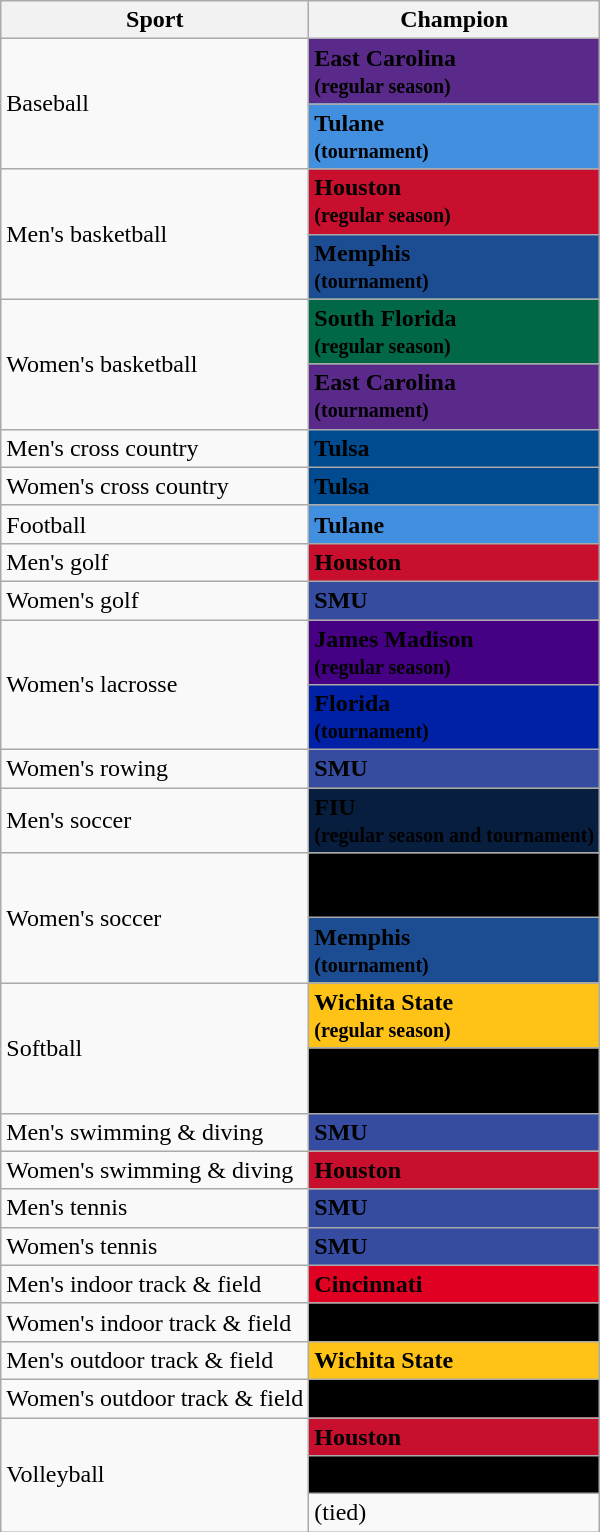<table class="wikitable">
<tr>
<th>Sport</th>
<th>Champion</th>
</tr>
<tr>
<td rowspan="2">Baseball</td>
<td style="background:#592A8A;"><span><strong>East Carolina<br><small>(regular season)</small></strong></span></td>
</tr>
<tr>
<td style="background:#418fde;"><span><strong>Tulane<br><small>(tournament)</small></strong></span></td>
</tr>
<tr>
<td rowspan="2">Men's basketball</td>
<td style="background:#c8102e;"><span><strong>Houston<br><small>(regular season)</small></strong></span></td>
</tr>
<tr>
<td style="background:#1c4c91;"><span><strong>Memphis<br><small>(tournament)</small></strong></span></td>
</tr>
<tr>
<td rowspan="2">Women's basketball</td>
<td style="background:#006747;"><span><strong>South Florida<br><small>(regular season)</small></strong></span></td>
</tr>
<tr>
<td style="background:#592A8A;"><span><strong>East Carolina<br><small>(tournament)</small></strong></span></td>
</tr>
<tr>
<td>Men's cross country</td>
<td style="background:#004a8f;"><span><strong>Tulsa</strong></span></td>
</tr>
<tr>
<td>Women's cross country</td>
<td style="background:#004a8f;"><span><strong>Tulsa</strong></span></td>
</tr>
<tr>
<td>Football</td>
<td style="background:#418fde;"><span><strong>Tulane</strong></span></td>
</tr>
<tr>
<td>Men's golf</td>
<td style="background:#c8102e;"><span><strong>Houston</strong></span></td>
</tr>
<tr>
<td>Women's golf</td>
<td style="background:#354ca1;"><span><strong>SMU</strong></span></td>
</tr>
<tr>
<td rowspan="2">Women's lacrosse</td>
<td style="background:#450084;"><span><strong>James Madison<br><small>(regular season)</small></strong></span></td>
</tr>
<tr>
<td style="background:#0021a5;"><span><strong>Florida<br><small>(tournament)</small></strong></span></td>
</tr>
<tr>
<td>Women's rowing</td>
<td style="background:#354ca1;"><span><strong>SMU</strong></span></td>
</tr>
<tr>
<td>Men's soccer</td>
<td style="background:#081E3F;"><span><strong>FIU<br><small>(regular season and tournament)</small></strong></span></td>
</tr>
<tr>
<td rowspan="2">Women's soccer</td>
<td style="background:#000000;"><span><strong>UCF<br><small>(regular season)</small></strong></span></td>
</tr>
<tr>
<td style="background:#1c4c91;"><span><strong>Memphis<br><small>(tournament)</small></strong></span></td>
</tr>
<tr>
<td rowspan="2">Softball</td>
<td style="background:#ffc217;"><span><strong>Wichita State<br><small>(regular season)</small></strong></span></td>
</tr>
<tr>
<td style="background:#000000;"><span><strong>UCF<br><small>(tournament)</small></strong></span></td>
</tr>
<tr>
<td>Men's swimming & diving</td>
<td style="background:#354ca1;"><span><strong>SMU</strong></span></td>
</tr>
<tr>
<td>Women's swimming & diving</td>
<td style="background:#c8102e;"><span><strong>Houston</strong></span></td>
</tr>
<tr>
<td>Men's tennis</td>
<td style="background:#354ca1;"><span><strong>SMU</strong></span></td>
</tr>
<tr>
<td>Women's tennis</td>
<td style="background:#354ca1;"><span><strong>SMU</strong></span></td>
</tr>
<tr>
<td>Men's indoor track & field</td>
<td style="background:#e00122;"><span><strong>Cincinnati</strong></span></td>
</tr>
<tr>
<td>Women's indoor track & field</td>
<td style="background:#000000;"><span><strong>UCF</strong></span></td>
</tr>
<tr>
<td>Men's outdoor track & field</td>
<td style="background:#ffc217;"><span><strong>Wichita State<br></strong></span></td>
</tr>
<tr>
<td>Women's outdoor track & field</td>
<td style="background:#000000;"><span><strong>UCF</strong></span></td>
</tr>
<tr>
<td rowspan="3">Volleyball</td>
<td style="background:#c8102e;"><span><strong>Houston</strong></span></td>
</tr>
<tr>
<td style="background:#000000;"><span><strong>UCF</strong></span></td>
</tr>
<tr>
<td>(tied)</td>
</tr>
</table>
